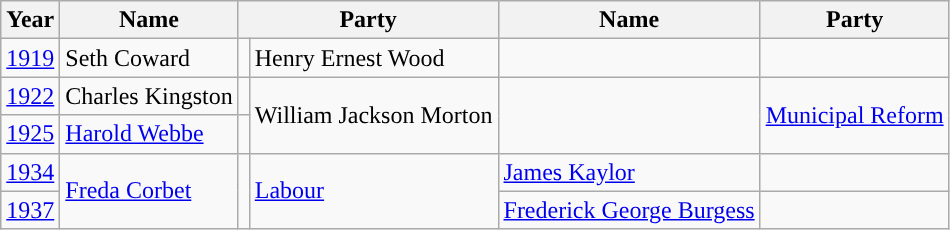<table class="wikitable">
<tr>
<th>Year</th>
<th>Name</th>
<th colspan=2>Party</th>
<th>Name</th>
<th colspan=2>Party</th>
</tr>
<tr>
<td><a href='#'>1919</a></td>
<td>Seth Coward</td>
<td></td>
<td>Henry Ernest Wood</td>
<td></td>
</tr>
<tr>
<td><a href='#'>1922</a></td>
<td>Charles Kingston</td>
<td></td>
<td rowspan=2>William Jackson Morton</td>
<td rowspan=2 style="background-color: "></td>
<td rowspan=2><a href='#'>Municipal Reform</a></td>
</tr>
<tr>
<td><a href='#'>1925</a></td>
<td><a href='#'>Harold Webbe</a></td>
<td></td>
</tr>
<tr>
<td><a href='#'>1934</a></td>
<td rowspan=2><a href='#'>Freda Corbet</a></td>
<td rowspan=2 style="background-color: "></td>
<td rowspan=2><a href='#'>Labour</a></td>
<td><a href='#'>James Kaylor</a></td>
<td></td>
</tr>
<tr>
<td><a href='#'>1937</a></td>
<td><a href='#'>Frederick George Burgess</a></td>
<td></td>
</tr>
</table>
